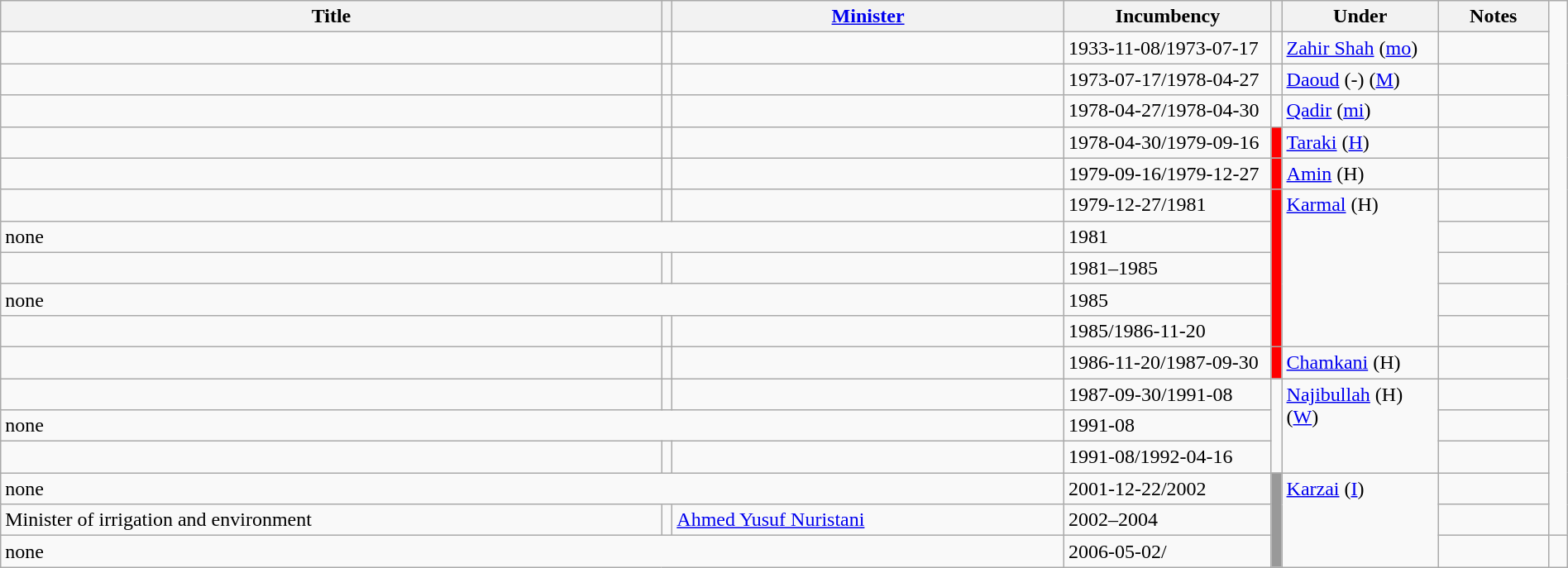<table class="wikitable" style="width:100%;">
<tr>
<th>Title</th>
<th style="width:1px;"></th>
<th style="width:25%;"><a href='#'>Minister</a></th>
<th style="width:160px;">Incumbency</th>
<th style="width:1px;"></th>
<th style="width:10%;">Under</th>
<th style="width:7%;">Notes</th>
</tr>
<tr>
<td></td>
<td></td>
<td></td>
<td>1933-11-08/1973-07-17</td>
<td></td>
<td><a href='#'>Zahir Shah</a> (<a href='#'>mo</a>)</td>
<td></td>
</tr>
<tr>
<td></td>
<td></td>
<td></td>
<td>1973-07-17/1978-04-27</td>
<td></td>
<td><a href='#'>Daoud</a> (-) (<a href='#'>M</a>)</td>
<td></td>
</tr>
<tr>
<td></td>
<td></td>
<td></td>
<td>1978-04-27/1978-04-30</td>
<td></td>
<td><a href='#'>Qadir</a> (<a href='#'>mi</a>)</td>
<td></td>
</tr>
<tr>
<td></td>
<td></td>
<td></td>
<td>1978-04-30/1979-09-16</td>
<td style="background:#f00;"></td>
<td><a href='#'>Taraki</a> (<a href='#'>H</a>)</td>
<td></td>
</tr>
<tr>
<td></td>
<td></td>
<td></td>
<td>1979-09-16/1979-12-27</td>
<td style="background:#f00;"></td>
<td><a href='#'>Amin</a> (H)</td>
<td></td>
</tr>
<tr>
<td></td>
<td></td>
<td></td>
<td>1979-12-27/1981</td>
<td rowspan="5" style="background:#f00;"></td>
<td rowspan="5" style="vertical-align:top;"><a href='#'>Karmal</a> (H)</td>
<td></td>
</tr>
<tr>
<td colspan="3">none</td>
<td>1981</td>
<td></td>
</tr>
<tr>
<td></td>
<td></td>
<td></td>
<td>1981–1985</td>
<td></td>
</tr>
<tr>
<td colspan="3">none</td>
<td>1985</td>
<td></td>
</tr>
<tr>
<td></td>
<td></td>
<td></td>
<td>1985/1986-11-20</td>
<td></td>
</tr>
<tr>
<td></td>
<td></td>
<td></td>
<td>1986-11-20/1987-09-30</td>
<td style="background:#f00;"></td>
<td><a href='#'>Chamkani</a> (H)</td>
<td></td>
</tr>
<tr>
<td></td>
<td></td>
<td></td>
<td>1987-09-30/1991-08</td>
<td rowspan="3"></td>
<td rowspan="3" style="vertical-align:top;"><a href='#'>Najibullah</a> (H) (<a href='#'>W</a>)</td>
<td></td>
</tr>
<tr>
<td colspan="3">none</td>
<td>1991-08</td>
<td></td>
</tr>
<tr>
<td></td>
<td></td>
<td></td>
<td>1991-08/1992-04-16</td>
<td></td>
</tr>
<tr>
<td colspan="3">none</td>
<td>2001-12-22/2002</td>
<td rowspan="3"  style="background:#999;"></td>
<td rowspan="3"  style="vertical-align:top;"><a href='#'>Karzai</a> (<a href='#'>I</a>)</td>
<td></td>
</tr>
<tr>
<td>Minister of irrigation and environment</td>
<td></td>
<td><a href='#'>Ahmed Yusuf Nuristani</a></td>
<td>2002–2004</td>
<td></td>
</tr>
<tr>
<td colspan="3">none</td>
<td>2006-05-02/</td>
<td></td>
<td></td>
</tr>
</table>
